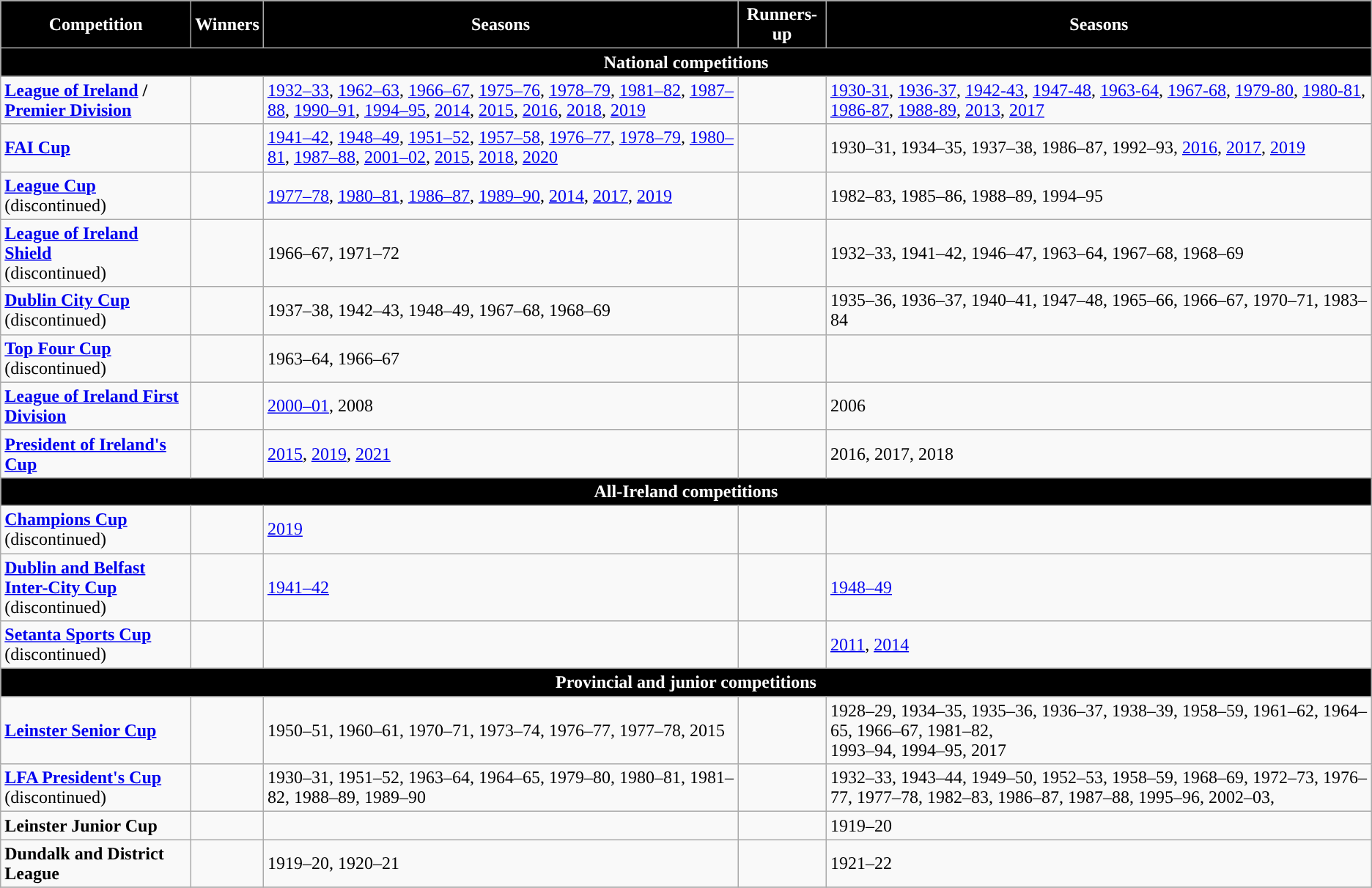<table class="wikitable">
<tr>
<th style="color:white; background:black">Competition</th>
<th style="color:white; background:black">Winners</th>
<th style="color:white; background:black">Seasons</th>
<th style="color:white; background:black">Runners-up</th>
<th style="color:white; background:black">Seasons</th>
</tr>
<tr>
<th Colspan="5" style="color:white; background:black"><strong>National competitions</strong></th>
</tr>
<tr>
<td><strong><a href='#'>League of Ireland</a> / <br><a href='#'>Premier Division</a></strong></td>
<td></td>
<td><a href='#'>1932–33</a>, <a href='#'>1962–63</a>, <a href='#'>1966–67</a>, <a href='#'>1975–76</a>, <a href='#'>1978–79</a>, <a href='#'>1981–82</a>, <a href='#'>1987–88</a>, <a href='#'>1990–91</a>, <a href='#'>1994–95</a>, <a href='#'>2014</a>, <a href='#'>2015</a>, <a href='#'>2016</a>, <a href='#'>2018</a>, <a href='#'>2019</a></td>
<td></td>
<td><a href='#'>1930-31</a>, <a href='#'>1936-37</a>, <a href='#'>1942-43</a>, <a href='#'>1947-48</a>, <a href='#'>1963-64</a>, <a href='#'>1967-68</a>, <a href='#'>1979-80</a>, <a href='#'>1980-81</a>, <a href='#'>1986-87</a>, <a href='#'>1988-89</a>, <a href='#'>2013</a>, <a href='#'>2017</a></td>
</tr>
<tr>
<td><strong><a href='#'>FAI Cup</a></strong></td>
<td></td>
<td><a href='#'>1941–42</a>, <a href='#'>1948–49</a>, <a href='#'>1951–52</a>, <a href='#'>1957–58</a>, <a href='#'>1976–77</a>, <a href='#'>1978–79</a>, <a href='#'>1980–81</a>, <a href='#'>1987–88</a>, <a href='#'>2001–02</a>, <a href='#'>2015</a>, <a href='#'>2018</a>, <a href='#'>2020</a></td>
<td></td>
<td>1930–31, 1934–35, 1937–38, 1986–87, 1992–93, <a href='#'>2016</a>, <a href='#'>2017</a>, <a href='#'>2019</a></td>
</tr>
<tr>
<td><strong><a href='#'>League Cup</a></strong><br>(discontinued)</td>
<td></td>
<td><a href='#'>1977–78</a>, <a href='#'>1980–81</a>, <a href='#'>1986–87</a>, <a href='#'>1989–90</a>, <a href='#'>2014</a>, <a href='#'>2017</a>, <a href='#'>2019</a></td>
<td></td>
<td>1982–83, 1985–86, 1988–89, 1994–95</td>
</tr>
<tr>
<td><strong><a href='#'>League of Ireland Shield</a></strong><br>(discontinued)</td>
<td></td>
<td>1966–67, 1971–72</td>
<td></td>
<td>1932–33, 1941–42, 1946–47, 1963–64, 1967–68, 1968–69</td>
</tr>
<tr>
<td><strong><a href='#'>Dublin City Cup</a></strong><br>(discontinued)</td>
<td></td>
<td>1937–38, 1942–43, 1948–49, 1967–68, 1968–69</td>
<td></td>
<td>1935–36, 1936–37, 1940–41, 1947–48, 1965–66, 1966–67, 1970–71, 1983–84</td>
</tr>
<tr>
<td><strong><a href='#'>Top Four Cup</a></strong><br>(discontinued)</td>
<td></td>
<td>1963–64, 1966–67</td>
<td></td>
<td></td>
</tr>
<tr>
<td><strong><a href='#'>League of Ireland First Division</a></strong></td>
<td></td>
<td><a href='#'>2000–01</a>, 2008</td>
<td></td>
<td>2006</td>
</tr>
<tr>
<td><strong><a href='#'>President of Ireland's Cup</a></strong></td>
<td></td>
<td><a href='#'>2015</a>, <a href='#'>2019</a>, <a href='#'>2021</a></td>
<td></td>
<td>2016, 2017, 2018</td>
</tr>
<tr>
<th Colspan="5" style="color:white; background:black"><strong>All-Ireland competitions</strong></th>
</tr>
<tr>
<td><strong><a href='#'>Champions Cup</a></strong><br>(discontinued)</td>
<td></td>
<td><a href='#'>2019</a></td>
<td></td>
<td></td>
</tr>
<tr>
<td><strong><a href='#'>Dublin and Belfast Inter-City Cup</a></strong><br>(discontinued)</td>
<td></td>
<td><a href='#'>1941–42</a></td>
<td></td>
<td><a href='#'>1948–49</a></td>
</tr>
<tr>
<td><strong><a href='#'>Setanta Sports Cup</a></strong><br>(discontinued)</td>
<td></td>
<td></td>
<td></td>
<td><a href='#'>2011</a>, <a href='#'>2014</a></td>
</tr>
<tr>
<th Colspan="5" style="color:white; background:black"><strong>Provincial and junior competitions</strong></th>
</tr>
<tr>
<td><strong><a href='#'>Leinster Senior Cup</a></strong></td>
<td></td>
<td>1950–51, 1960–61, 1970–71, 1973–74, 1976–77, 1977–78, 2015</td>
<td></td>
<td>1928–29, 1934–35, 1935–36, 1936–37, 1938–39, 1958–59, 1961–62, 1964–65, 1966–67, 1981–82,<br>1993–94, 1994–95, 2017</td>
</tr>
<tr>
<td><strong><a href='#'>LFA President's Cup</a></strong><br>(discontinued)</td>
<td></td>
<td>1930–31, 1951–52, 1963–64, 1964–65, 1979–80, 1980–81, 1981–82, 1988–89, 1989–90</td>
<td></td>
<td>1932–33, 1943–44, 1949–50, 1952–53, 1958–59, 1968–69, 1972–73, 1976–77, 1977–78, 1982–83, 1986–87, 1987–88, 1995–96, 2002–03,</td>
</tr>
<tr>
<td><strong>Leinster Junior Cup</strong></td>
<td></td>
<td></td>
<td></td>
<td>1919–20</td>
</tr>
<tr>
<td><strong>Dundalk and District League</strong></td>
<td></td>
<td>1919–20, 1920–21</td>
<td></td>
<td>1921–22</td>
</tr>
<tr>
</tr>
</table>
